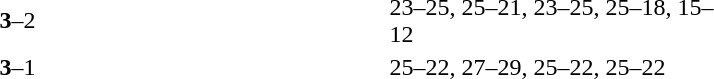<table>
<tr>
<th width=200></th>
<th width=80></th>
<th width=200></th>
<th width=220></th>
</tr>
<tr>
<td align=right><strong></strong></td>
<td align=center><strong>3</strong>–2</td>
<td></td>
<td>23–25, 25–21, 23–25, 25–18, 15–12</td>
</tr>
<tr>
<td align=right><strong></strong></td>
<td align=center><strong>3</strong>–1</td>
<td></td>
<td>25–22, 27–29, 25–22, 25–22</td>
</tr>
</table>
